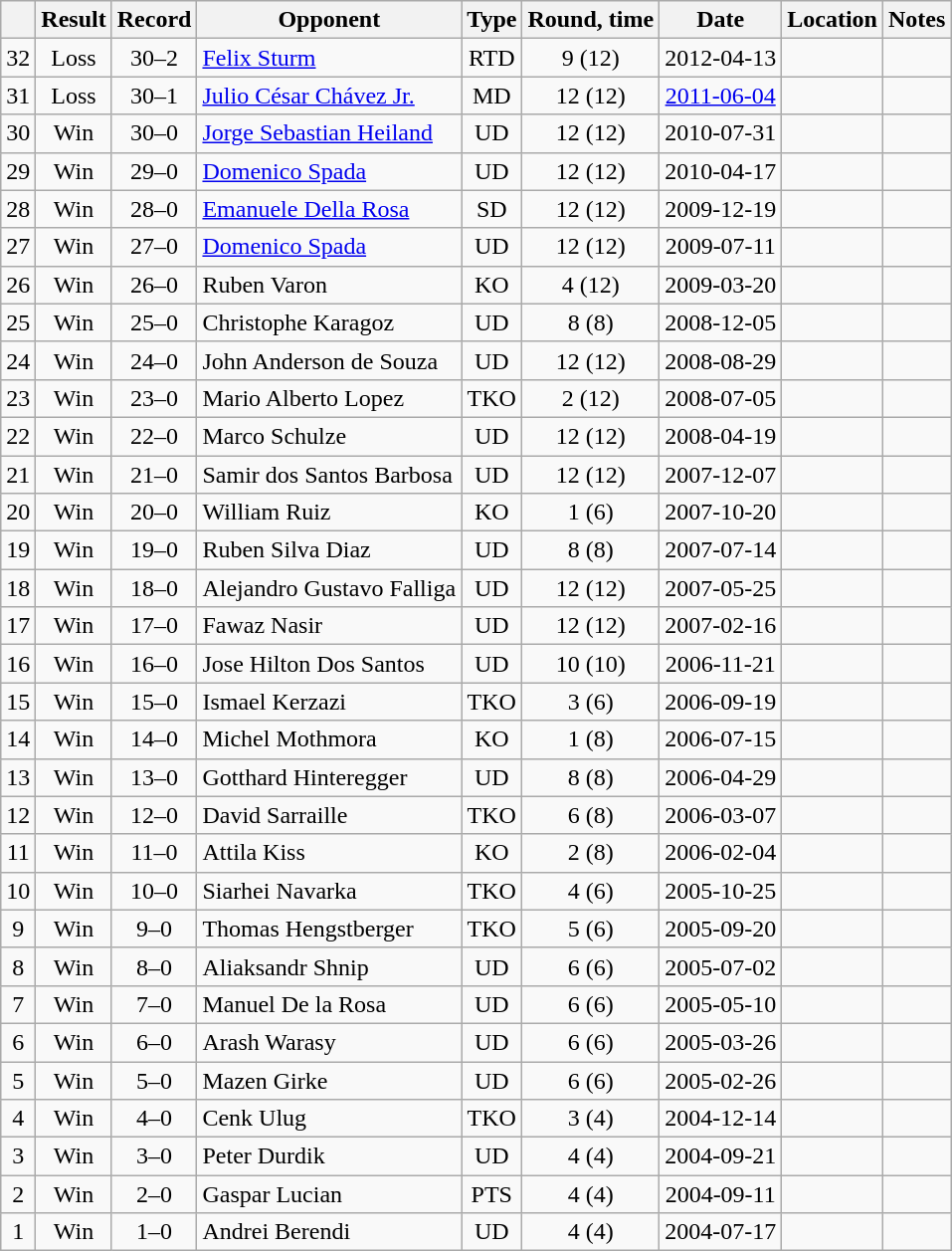<table class=wikitable style=text-align:center>
<tr>
<th></th>
<th>Result</th>
<th>Record</th>
<th>Opponent</th>
<th>Type</th>
<th>Round, time</th>
<th>Date</th>
<th>Location</th>
<th>Notes</th>
</tr>
<tr>
<td>32</td>
<td>Loss</td>
<td>30–2</td>
<td align=left><a href='#'>Felix Sturm</a></td>
<td>RTD</td>
<td>9 (12)</td>
<td>2012-04-13</td>
<td align=left></td>
<td align=left></td>
</tr>
<tr>
<td>31</td>
<td>Loss</td>
<td>30–1</td>
<td align=left><a href='#'>Julio César Chávez Jr.</a></td>
<td>MD</td>
<td>12 (12)</td>
<td><a href='#'>2011-06-04</a></td>
<td align=left></td>
<td align=left></td>
</tr>
<tr>
<td>30</td>
<td>Win</td>
<td>30–0</td>
<td align=left><a href='#'>Jorge Sebastian Heiland</a></td>
<td>UD</td>
<td>12 (12)</td>
<td>2010-07-31</td>
<td align=left></td>
<td align=left></td>
</tr>
<tr>
<td>29</td>
<td>Win</td>
<td>29–0</td>
<td align=left><a href='#'>Domenico Spada</a></td>
<td>UD</td>
<td>12 (12)</td>
<td>2010-04-17</td>
<td align=left></td>
<td align=left></td>
</tr>
<tr>
<td>28</td>
<td>Win</td>
<td>28–0</td>
<td align=left><a href='#'>Emanuele Della Rosa</a></td>
<td>SD</td>
<td>12 (12)</td>
<td>2009-12-19</td>
<td align=left></td>
<td align=left></td>
</tr>
<tr>
<td>27</td>
<td>Win</td>
<td>27–0</td>
<td align=left><a href='#'>Domenico Spada</a></td>
<td>UD</td>
<td>12 (12)</td>
<td>2009-07-11</td>
<td align=left></td>
<td align=left></td>
</tr>
<tr>
<td>26</td>
<td>Win</td>
<td>26–0</td>
<td align=left>Ruben Varon</td>
<td>KO</td>
<td>4 (12)</td>
<td>2009-03-20</td>
<td align=left></td>
<td align=left></td>
</tr>
<tr>
<td>25</td>
<td>Win</td>
<td>25–0</td>
<td align=left>Christophe Karagoz</td>
<td>UD</td>
<td>8 (8)</td>
<td>2008-12-05</td>
<td align=left></td>
<td align=left></td>
</tr>
<tr>
<td>24</td>
<td>Win</td>
<td>24–0</td>
<td align=left>John Anderson de Souza</td>
<td>UD</td>
<td>12 (12)</td>
<td>2008-08-29</td>
<td align=left></td>
<td align=left></td>
</tr>
<tr>
<td>23</td>
<td>Win</td>
<td>23–0</td>
<td align=left>Mario Alberto Lopez</td>
<td>TKO</td>
<td>2 (12)</td>
<td>2008-07-05</td>
<td align=left></td>
<td align=left></td>
</tr>
<tr>
<td>22</td>
<td>Win</td>
<td>22–0</td>
<td align=left>Marco Schulze</td>
<td>UD</td>
<td>12 (12)</td>
<td>2008-04-19</td>
<td align=left></td>
<td align=left></td>
</tr>
<tr>
<td>21</td>
<td>Win</td>
<td>21–0</td>
<td align=left>Samir dos Santos Barbosa</td>
<td>UD</td>
<td>12 (12)</td>
<td>2007-12-07</td>
<td align=left></td>
<td align=left></td>
</tr>
<tr>
<td>20</td>
<td>Win</td>
<td>20–0</td>
<td align=left>William Ruiz</td>
<td>KO</td>
<td>1 (6)</td>
<td>2007-10-20</td>
<td align=left></td>
<td align=left></td>
</tr>
<tr>
<td>19</td>
<td>Win</td>
<td>19–0</td>
<td align=left>Ruben Silva Diaz</td>
<td>UD</td>
<td>8 (8)</td>
<td>2007-07-14</td>
<td align=left></td>
<td align=left></td>
</tr>
<tr>
<td>18</td>
<td>Win</td>
<td>18–0</td>
<td align=left>Alejandro Gustavo Falliga</td>
<td>UD</td>
<td>12 (12)</td>
<td>2007-05-25</td>
<td align=left></td>
<td align=left></td>
</tr>
<tr>
<td>17</td>
<td>Win</td>
<td>17–0</td>
<td align=left>Fawaz Nasir</td>
<td>UD</td>
<td>12 (12)</td>
<td>2007-02-16</td>
<td align=left></td>
<td align=left></td>
</tr>
<tr>
<td>16</td>
<td>Win</td>
<td>16–0</td>
<td align=left>Jose Hilton Dos Santos</td>
<td>UD</td>
<td>10 (10)</td>
<td>2006-11-21</td>
<td align=left></td>
<td align=left></td>
</tr>
<tr>
<td>15</td>
<td>Win</td>
<td>15–0</td>
<td align=left>Ismael Kerzazi</td>
<td>TKO</td>
<td>3 (6)</td>
<td>2006-09-19</td>
<td align=left></td>
<td align=left></td>
</tr>
<tr>
<td>14</td>
<td>Win</td>
<td>14–0</td>
<td align=left>Michel Mothmora</td>
<td>KO</td>
<td>1 (8)</td>
<td>2006-07-15</td>
<td align=left></td>
<td align=left></td>
</tr>
<tr>
<td>13</td>
<td>Win</td>
<td>13–0</td>
<td align=left>Gotthard Hinteregger</td>
<td>UD</td>
<td>8 (8)</td>
<td>2006-04-29</td>
<td align=left></td>
<td align=left></td>
</tr>
<tr>
<td>12</td>
<td>Win</td>
<td>12–0</td>
<td align=left>David Sarraille</td>
<td>TKO</td>
<td>6 (8)</td>
<td>2006-03-07</td>
<td align=left></td>
<td align=left></td>
</tr>
<tr>
<td>11</td>
<td>Win</td>
<td>11–0</td>
<td align=left>Attila Kiss</td>
<td>KO</td>
<td>2 (8)</td>
<td>2006-02-04</td>
<td align=left></td>
<td align=left></td>
</tr>
<tr>
<td>10</td>
<td>Win</td>
<td>10–0</td>
<td align=left>Siarhei Navarka</td>
<td>TKO</td>
<td>4 (6)</td>
<td>2005-10-25</td>
<td align=left></td>
<td align=left></td>
</tr>
<tr>
<td>9</td>
<td>Win</td>
<td>9–0</td>
<td align=left>Thomas Hengstberger</td>
<td>TKO</td>
<td>5 (6)</td>
<td>2005-09-20</td>
<td align=left></td>
<td align=left></td>
</tr>
<tr>
<td>8</td>
<td>Win</td>
<td>8–0</td>
<td align=left>Aliaksandr Shnip</td>
<td>UD</td>
<td>6 (6)</td>
<td>2005-07-02</td>
<td align=left></td>
<td align=left></td>
</tr>
<tr>
<td>7</td>
<td>Win</td>
<td>7–0</td>
<td align=left>Manuel De la Rosa</td>
<td>UD</td>
<td>6 (6)</td>
<td>2005-05-10</td>
<td align=left></td>
<td align=left></td>
</tr>
<tr>
<td>6</td>
<td>Win</td>
<td>6–0</td>
<td align=left>Arash Warasy</td>
<td>UD</td>
<td>6 (6)</td>
<td>2005-03-26</td>
<td align=left></td>
<td align=left></td>
</tr>
<tr>
<td>5</td>
<td>Win</td>
<td>5–0</td>
<td align=left>Mazen Girke</td>
<td>UD</td>
<td>6 (6)</td>
<td>2005-02-26</td>
<td align=left></td>
<td align=left></td>
</tr>
<tr>
<td>4</td>
<td>Win</td>
<td>4–0</td>
<td align=left>Cenk Ulug</td>
<td>TKO</td>
<td>3 (4)</td>
<td>2004-12-14</td>
<td align=left></td>
<td align=left></td>
</tr>
<tr>
<td>3</td>
<td>Win</td>
<td>3–0</td>
<td align=left>Peter Durdik</td>
<td>UD</td>
<td>4 (4)</td>
<td>2004-09-21</td>
<td align=left></td>
<td align=left></td>
</tr>
<tr>
<td>2</td>
<td>Win</td>
<td>2–0</td>
<td align=left>Gaspar Lucian</td>
<td>PTS</td>
<td>4 (4)</td>
<td>2004-09-11</td>
<td align=left></td>
<td align=left></td>
</tr>
<tr>
<td>1</td>
<td>Win</td>
<td>1–0</td>
<td align=left>Andrei Berendi</td>
<td>UD</td>
<td>4 (4)</td>
<td>2004-07-17</td>
<td align=left></td>
<td align=left></td>
</tr>
</table>
